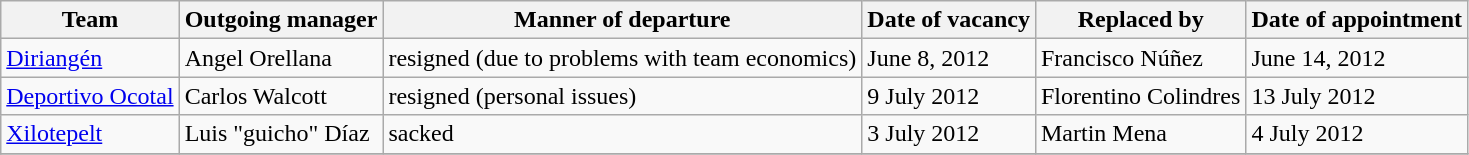<table class="wikitable">
<tr>
<th>Team</th>
<th>Outgoing manager</th>
<th>Manner of departure</th>
<th>Date of vacancy</th>
<th>Replaced by</th>
<th>Date of appointment</th>
</tr>
<tr>
<td><a href='#'>Diriangén</a></td>
<td> Angel Orellana</td>
<td>resigned (due to problems with team economics)</td>
<td>June 8, 2012</td>
<td> Francisco Núñez</td>
<td>June 14, 2012</td>
</tr>
<tr>
<td><a href='#'>Deportivo Ocotal</a></td>
<td> Carlos Walcott</td>
<td>resigned (personal issues)</td>
<td>9 July 2012</td>
<td> Florentino Colindres</td>
<td>13 July 2012</td>
</tr>
<tr>
<td><a href='#'>Xilotepelt</a></td>
<td> Luis "guicho" Díaz</td>
<td>sacked</td>
<td>3 July 2012</td>
<td> Martin Mena</td>
<td>4 July 2012</td>
</tr>
<tr>
</tr>
</table>
